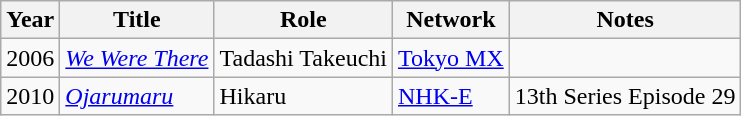<table class="wikitable">
<tr>
<th>Year</th>
<th>Title</th>
<th>Role</th>
<th>Network</th>
<th>Notes</th>
</tr>
<tr>
<td>2006</td>
<td><em><a href='#'>We Were There</a></em></td>
<td>Tadashi Takeuchi</td>
<td><a href='#'>Tokyo MX</a></td>
<td></td>
</tr>
<tr>
<td>2010</td>
<td><em><a href='#'>Ojarumaru</a></em></td>
<td>Hikaru</td>
<td><a href='#'>NHK-E</a></td>
<td>13th Series Episode 29</td>
</tr>
</table>
